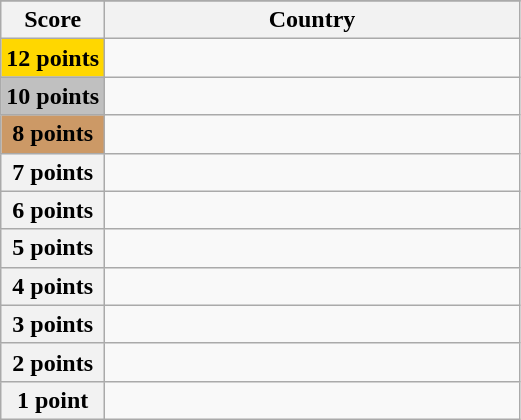<table class="wikitable">
<tr>
</tr>
<tr>
<th scope="col" width="20%">Score</th>
<th scope="col">Country</th>
</tr>
<tr>
<th scope="row" style="background:gold">12 points</th>
<td></td>
</tr>
<tr>
<th scope="row" style="background:silver">10 points</th>
<td></td>
</tr>
<tr>
<th scope="row" style="background:#CC9966">8 points</th>
<td></td>
</tr>
<tr>
<th scope="row">7 points</th>
<td></td>
</tr>
<tr>
<th scope="row">6 points</th>
<td></td>
</tr>
<tr>
<th scope="row">5 points</th>
<td></td>
</tr>
<tr>
<th scope="row">4 points</th>
<td></td>
</tr>
<tr>
<th scope="row">3 points</th>
<td></td>
</tr>
<tr>
<th scope="row">2 points</th>
<td></td>
</tr>
<tr>
<th scope="row">1 point</th>
<td></td>
</tr>
</table>
